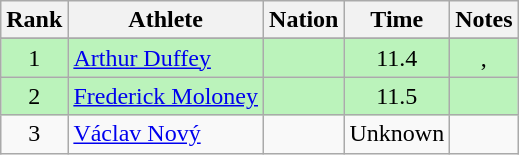<table class="wikitable sortable" style="text-align:center">
<tr>
<th>Rank</th>
<th>Athlete</th>
<th>Nation</th>
<th>Time</th>
<th>Notes</th>
</tr>
<tr>
</tr>
<tr style="background:#bbf3bb;">
<td>1</td>
<td align=left><a href='#'>Arthur Duffey</a></td>
<td align=left></td>
<td>11.4</td>
<td>, </td>
</tr>
<tr style="background:#bbf3bb;">
<td>2</td>
<td align=left><a href='#'>Frederick Moloney</a></td>
<td align=left></td>
<td>11.5</td>
<td></td>
</tr>
<tr>
<td>3</td>
<td align=left><a href='#'>Václav Nový</a></td>
<td align=left></td>
<td>Unknown</td>
<td></td>
</tr>
</table>
